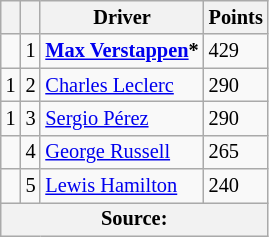<table class="wikitable" style="font-size: 85%;">
<tr>
<th scope="col"></th>
<th scope="col"></th>
<th scope="col">Driver</th>
<th scope="col">Points</th>
</tr>
<tr>
<td align="left"></td>
<td align="center">1</td>
<td> <strong><a href='#'>Max Verstappen</a>*</strong></td>
<td align="left">429</td>
</tr>
<tr>
<td align="left"> 1</td>
<td align="center">2</td>
<td> <a href='#'>Charles Leclerc</a></td>
<td align="left">290</td>
</tr>
<tr>
<td align="left"> 1</td>
<td align="center">3</td>
<td> <a href='#'>Sergio Pérez</a></td>
<td align="left">290</td>
</tr>
<tr>
<td align="left"></td>
<td align="center">4</td>
<td> <a href='#'>George Russell</a></td>
<td align="left">265</td>
</tr>
<tr>
<td align="left"></td>
<td align="center">5</td>
<td> <a href='#'>Lewis Hamilton</a></td>
<td align="left">240</td>
</tr>
<tr>
<th colspan=4>Source:</th>
</tr>
</table>
